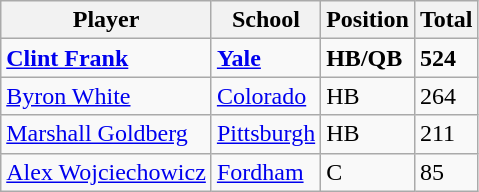<table class="wikitable">
<tr>
<th>Player</th>
<th>School</th>
<th>Position</th>
<th>Total</th>
</tr>
<tr>
<td><strong><a href='#'>Clint Frank</a></strong></td>
<td><strong><a href='#'>Yale</a></strong></td>
<td><strong>HB/QB</strong></td>
<td><strong>524</strong></td>
</tr>
<tr>
<td><a href='#'>Byron White</a></td>
<td><a href='#'>Colorado</a></td>
<td>HB</td>
<td>264</td>
</tr>
<tr>
<td><a href='#'>Marshall Goldberg</a></td>
<td><a href='#'>Pittsburgh</a></td>
<td>HB</td>
<td>211</td>
</tr>
<tr>
<td><a href='#'>Alex Wojciechowicz</a></td>
<td><a href='#'>Fordham</a></td>
<td>C</td>
<td>85</td>
</tr>
</table>
